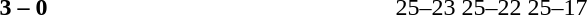<table>
<tr>
<th width=200></th>
<th width=80></th>
<th width=200></th>
<th width=220></th>
</tr>
<tr>
<td align=right><strong></strong></td>
<td align=center><strong>3 – 0</strong></td>
<td></td>
<td>25–23 25–22 25–17</td>
</tr>
</table>
